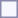<table style="border:1px solid #8888aa; background-color:#f7f8ff; padding:5px; font-size:95%; margin: 0px 12px 12px 0px;">
</table>
